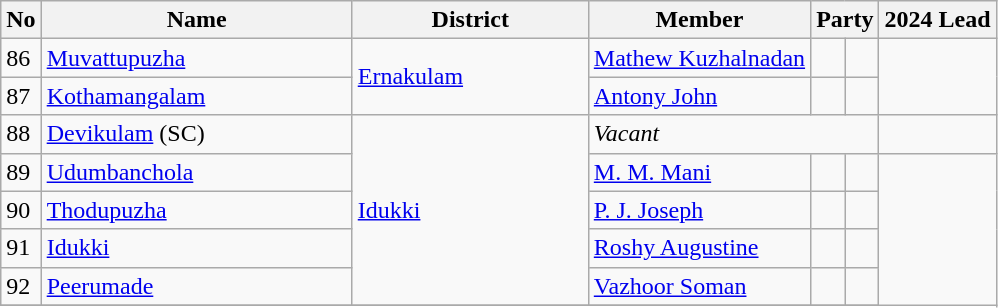<table class="wikitable sortable">
<tr>
<th>No</th>
<th width="200px">Name</th>
<th width="150px">District</th>
<th>Member</th>
<th colspan=2>Party</th>
<th colspan=2>2024 Lead</th>
</tr>
<tr>
<td>86</td>
<td><a href='#'>Muvattupuzha</a></td>
<td rowspan=2><a href='#'>Ernakulam</a></td>
<td><a href='#'>Mathew Kuzhalnadan</a></td>
<td></td>
<td></td>
</tr>
<tr>
<td>87</td>
<td><a href='#'>Kothamangalam</a></td>
<td><a href='#'>Antony John</a></td>
<td></td>
<td></td>
</tr>
<tr>
<td>88</td>
<td><a href='#'>Devikulam</a> (SC)</td>
<td rowspan=5><a href='#'>Idukki</a></td>
<td colspan=3><em>Vacant</em></td>
<td></td>
</tr>
<tr>
<td>89</td>
<td><a href='#'>Udumbanchola</a></td>
<td><a href='#'>M. M. Mani</a></td>
<td></td>
<td></td>
</tr>
<tr>
<td>90</td>
<td><a href='#'>Thodupuzha</a></td>
<td><a href='#'>P. J. Joseph</a></td>
<td></td>
<td></td>
</tr>
<tr>
<td>91</td>
<td><a href='#'>Idukki</a></td>
<td><a href='#'>Roshy Augustine</a></td>
<td></td>
<td></td>
</tr>
<tr>
<td>92</td>
<td><a href='#'>Peerumade</a></td>
<td><a href='#'>Vazhoor Soman</a></td>
<td></td>
<td></td>
</tr>
<tr>
</tr>
</table>
